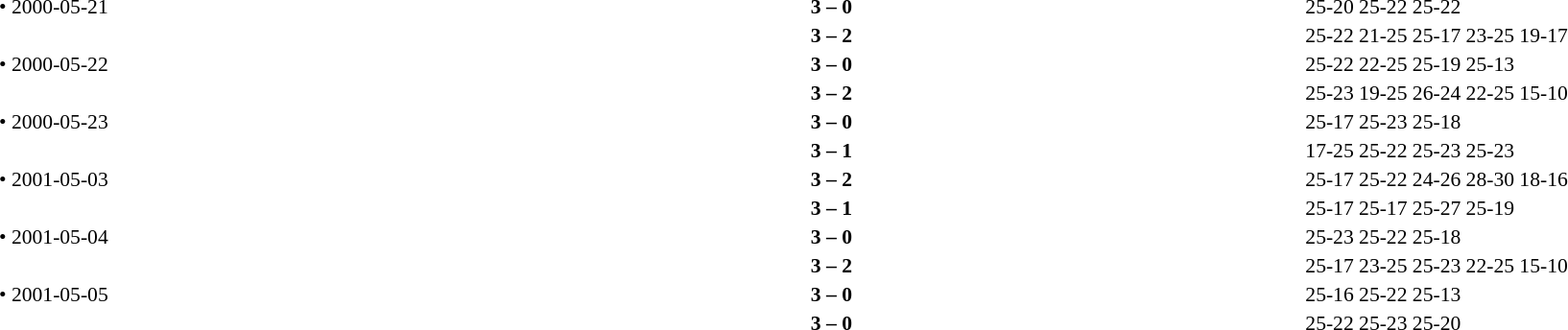<table width=100% cellspacing=1>
<tr>
<th width=20%></th>
<th width=20%></th>
<th width=12%></th>
<th width=20%></th>
<th width=33%></th>
<td></td>
</tr>
<tr style=font-size:90%>
<td>• 2000-05-21</td>
<td align=right></td>
<td align=center><strong>3 – 0</strong></td>
<td></td>
<td>25-20 25-22 25-22</td>
<td></td>
</tr>
<tr style=font-size:90%>
<td></td>
<td align=right></td>
<td align=center><strong>3 – 2</strong></td>
<td></td>
<td>25-22 21-25 25-17 23-25 19-17</td>
<td></td>
</tr>
<tr style=font-size:90%>
<td>• 2000-05-22</td>
<td align=right></td>
<td align=center><strong>3 – 0</strong></td>
<td></td>
<td>25-22 22-25 25-19 25-13</td>
<td></td>
</tr>
<tr style=font-size:90%>
<td></td>
<td align=right></td>
<td align=center><strong>3 – 2</strong></td>
<td></td>
<td>25-23 19-25 26-24 22-25 15-10</td>
<td></td>
</tr>
<tr style=font-size:90%>
<td>• 2000-05-23</td>
<td align=right></td>
<td align=center><strong>3 – 0</strong></td>
<td></td>
<td>25-17 25-23 25-18</td>
<td></td>
</tr>
<tr style=font-size:90%>
<td></td>
<td align=right></td>
<td align=center><strong>3 – 1</strong></td>
<td></td>
<td>17-25 25-22 25-23 25-23</td>
<td></td>
</tr>
<tr style=font-size:90%>
<td>• 2001-05-03</td>
<td align=right></td>
<td align=center><strong>3 – 2</strong></td>
<td></td>
<td>25-17 25-22 24-26 28-30 18-16</td>
<td></td>
</tr>
<tr style=font-size:90%>
<td></td>
<td align=right></td>
<td align=center><strong>3 – 1</strong></td>
<td></td>
<td>25-17 25-17 25-27 25-19</td>
<td></td>
</tr>
<tr style=font-size:90%>
<td>• 2001-05-04</td>
<td align=right></td>
<td align=center><strong>3 – 0</strong></td>
<td></td>
<td>25-23 25-22 25-18</td>
<td></td>
</tr>
<tr style=font-size:90%>
<td></td>
<td align=right></td>
<td align=center><strong>3 – 2</strong></td>
<td></td>
<td>25-17 23-25 25-23 22-25 15-10</td>
<td></td>
</tr>
<tr style=font-size:90%>
<td>• 2001-05-05</td>
<td align=right></td>
<td align=center><strong>3 – 0</strong></td>
<td></td>
<td>25-16 25-22 25-13</td>
<td></td>
</tr>
<tr style=font-size:90%>
<td></td>
<td align=right></td>
<td align=center><strong>3 – 0</strong></td>
<td></td>
<td>25-22 25-23 25-20</td>
</tr>
</table>
